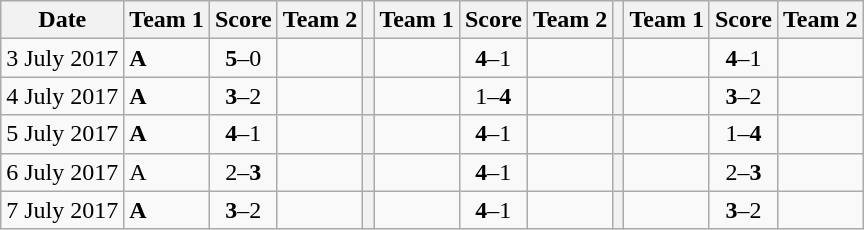<table class="wikitable">
<tr>
<th>Date</th>
<th>Team 1</th>
<th>Score</th>
<th>Team 2</th>
<th></th>
<th>Team 1</th>
<th>Score</th>
<th>Team 2</th>
<th></th>
<th>Team 1</th>
<th>Score</th>
<th>Team 2</th>
</tr>
<tr>
<td>3 July 2017</td>
<td><strong> A</strong></td>
<td align="center"><strong>5</strong>–0</td>
<td></td>
<th></th>
<td><strong></strong></td>
<td align="center"><strong>4</strong>–1</td>
<td></td>
<th></th>
<td><strong></strong></td>
<td align="center"><strong>4</strong>–1</td>
<td></td>
</tr>
<tr>
<td>4 July 2017</td>
<td><strong> A</strong></td>
<td align="center"><strong>3</strong>–2</td>
<td></td>
<th></th>
<td></td>
<td align="center">1–<strong>4</strong></td>
<td><strong></strong></td>
<th></th>
<td><strong></strong></td>
<td align="center"><strong>3</strong>–2</td>
<td></td>
</tr>
<tr>
<td>5 July 2017</td>
<td><strong> A</strong></td>
<td align="center"><strong>4</strong>–1</td>
<td></td>
<th></th>
<td><strong></strong></td>
<td align="center"><strong>4</strong>–1</td>
<td></td>
<th></th>
<td></td>
<td align="center">1–<strong>4</strong></td>
<td><strong></strong></td>
</tr>
<tr>
<td>6 July 2017</td>
<td> A</td>
<td align="center">2–<strong>3</strong></td>
<td><strong></strong></td>
<th></th>
<td><strong></strong></td>
<td align="center"><strong>4</strong>–1</td>
<td></td>
<th></th>
<td></td>
<td align="center">2–<strong>3</strong></td>
<td><strong></strong></td>
</tr>
<tr>
<td>7 July 2017</td>
<td><strong> A</strong></td>
<td align="center"><strong>3</strong>–2</td>
<td></td>
<th></th>
<td><strong></strong></td>
<td align="center"><strong>4</strong>–1</td>
<td></td>
<th></th>
<td><strong></strong></td>
<td align="center"><strong>3</strong>–2</td>
<td></td>
</tr>
</table>
